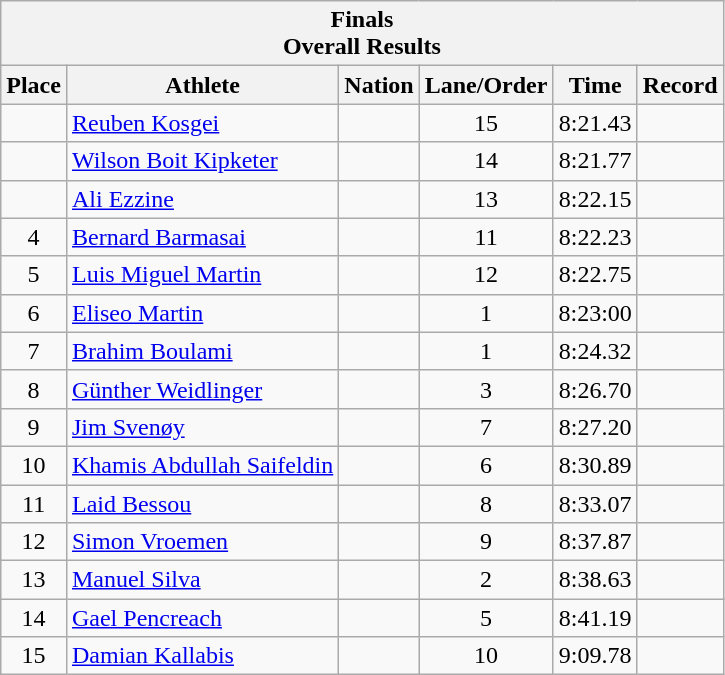<table class="wikitable">
<tr>
<th colspan=6>Finals <br> Overall Results</th>
</tr>
<tr>
<th>Place</th>
<th>Athlete</th>
<th>Nation</th>
<th>Lane/Order</th>
<th>Time</th>
<th>Record</th>
</tr>
<tr>
<td align="center"></td>
<td align="left"><a href='#'>Reuben Kosgei</a></td>
<td align="left"></td>
<td align="center">15</td>
<td align="center">8:21.43</td>
<td align="center"></td>
</tr>
<tr>
<td align="center"></td>
<td align="left"><a href='#'>Wilson Boit Kipketer</a></td>
<td align="left"></td>
<td align="center">14</td>
<td align="center">8:21.77</td>
<td align="center"></td>
</tr>
<tr>
<td align="center"></td>
<td align="left"><a href='#'>Ali Ezzine</a></td>
<td align="left"></td>
<td align="center">13</td>
<td align="center">8:22.15</td>
<td align="center"></td>
</tr>
<tr>
<td align="center">4</td>
<td align="left"><a href='#'>Bernard Barmasai</a></td>
<td align="left"></td>
<td align="center">11</td>
<td align="center">8:22.23</td>
<td align="center"></td>
</tr>
<tr>
<td align="center">5</td>
<td align="left"><a href='#'>Luis Miguel Martin</a></td>
<td align="left"></td>
<td align="center">12</td>
<td align="center">8:22.75</td>
<td align="center"></td>
</tr>
<tr>
<td align="center">6</td>
<td align="left"><a href='#'>Eliseo Martin</a></td>
<td align="left"></td>
<td align="center">1</td>
<td align="center">8:23:00</td>
<td align="center"></td>
</tr>
<tr>
<td align="center">7</td>
<td align="left"><a href='#'>Brahim Boulami</a></td>
<td align="left"></td>
<td align="center">1</td>
<td align="center">8:24.32</td>
<td align="center"></td>
</tr>
<tr>
<td align="center">8</td>
<td align="left"><a href='#'>Günther Weidlinger</a></td>
<td align="left"></td>
<td align="center">3</td>
<td align="center">8:26.70</td>
<td align="center"></td>
</tr>
<tr>
<td align="center">9</td>
<td align="left"><a href='#'>Jim Svenøy</a></td>
<td align="left"></td>
<td align="center">7</td>
<td align="center">8:27.20</td>
<td align="center"></td>
</tr>
<tr>
<td align="center">10</td>
<td align="left"><a href='#'>Khamis Abdullah Saifeldin</a></td>
<td align="left"></td>
<td align="center">6</td>
<td align="center">8:30.89</td>
<td align="center"></td>
</tr>
<tr>
<td align="center">11</td>
<td align="left"><a href='#'>Laid Bessou</a></td>
<td align="left"></td>
<td align="center">8</td>
<td align="center">8:33.07</td>
<td align="center"></td>
</tr>
<tr>
<td align="center">12</td>
<td align="left"><a href='#'>Simon Vroemen</a></td>
<td align="left"></td>
<td align="center">9</td>
<td align="center">8:37.87</td>
<td align="center"></td>
</tr>
<tr>
<td align="center">13</td>
<td align="left"><a href='#'>Manuel Silva</a></td>
<td align="left"></td>
<td align="center">2</td>
<td align="center">8:38.63</td>
<td align="center"></td>
</tr>
<tr>
<td align="center">14</td>
<td align="left"><a href='#'>Gael Pencreach</a></td>
<td align="left"></td>
<td align="center">5</td>
<td align="center">8:41.19</td>
<td align="center"></td>
</tr>
<tr>
<td align="center">15</td>
<td align="left"><a href='#'>Damian Kallabis</a></td>
<td align="left"></td>
<td align="center">10</td>
<td align="center">9:09.78</td>
<td align="center"></td>
</tr>
</table>
